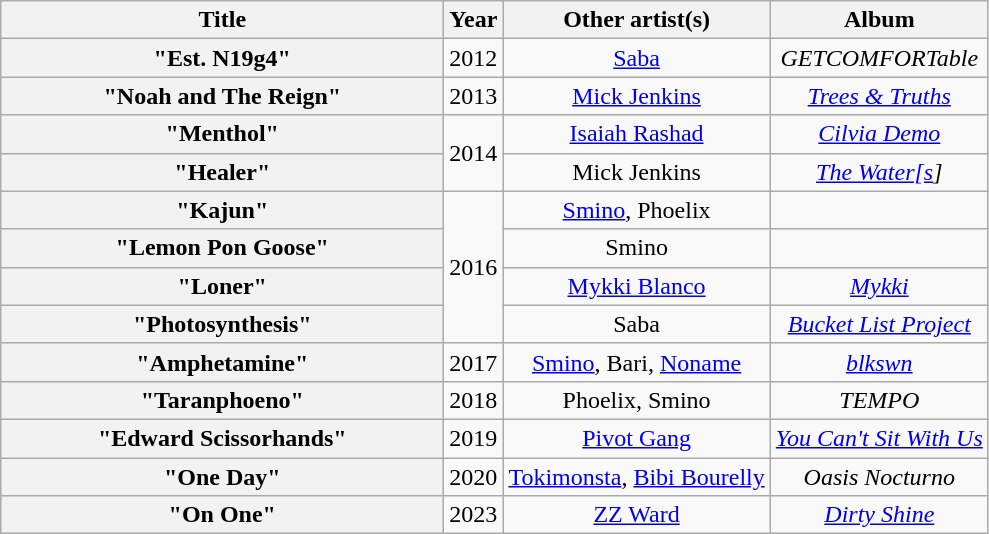<table class="wikitable plainrowheaders" style="text-align:center;">
<tr>
<th scope="col" style="width:18em;">Title</th>
<th scope="col">Year</th>
<th scope="col">Other artist(s)</th>
<th scope="col">Album</th>
</tr>
<tr>
<th scope="row">"Est. N19g4"</th>
<td>2012</td>
<td><a href='#'>Saba</a></td>
<td><em>GETCOMFORTable</em></td>
</tr>
<tr>
<th scope="row">"Noah and The Reign"</th>
<td>2013</td>
<td><a href='#'>Mick Jenkins</a></td>
<td><em><a href='#'>Trees & Truths</a></em></td>
</tr>
<tr>
<th scope="row">"Menthol"</th>
<td rowspan="2">2014</td>
<td><a href='#'>Isaiah Rashad</a></td>
<td><em><a href='#'>Cilvia Demo</a></em></td>
</tr>
<tr>
<th scope="row">"Healer"</th>
<td>Mick Jenkins</td>
<td><em><a href='#'>The Water[s</a>]</em></td>
</tr>
<tr>
<th scope="row">"Kajun"</th>
<td rowspan="4">2016</td>
<td><a href='#'>Smino</a>, Phoelix</td>
<td></td>
</tr>
<tr>
<th scope="row">"Lemon Pon Goose"</th>
<td>Smino</td>
<td></td>
</tr>
<tr>
<th scope="row">"Loner"</th>
<td><a href='#'>Mykki Blanco</a></td>
<td><em><a href='#'>Mykki</a></em></td>
</tr>
<tr>
<th scope="row">"Photosynthesis"</th>
<td>Saba</td>
<td><em><a href='#'>Bucket List Project</a></em></td>
</tr>
<tr>
<th scope="row">"Amphetamine"</th>
<td>2017</td>
<td><a href='#'>Smino</a>, Bari, <a href='#'>Noname</a></td>
<td><em><a href='#'>blkswn</a></em></td>
</tr>
<tr>
<th scope="row">"Taranphoeno"</th>
<td>2018</td>
<td>Phoelix, Smino</td>
<td><em>TEMPO</em></td>
</tr>
<tr>
<th scope="row">"Edward Scissorhands"</th>
<td>2019</td>
<td><a href='#'>Pivot Gang</a></td>
<td><em><a href='#'>You Can't Sit With Us</a></em></td>
</tr>
<tr>
<th scope="row">"One Day"</th>
<td>2020</td>
<td><a href='#'>Tokimonsta</a>, <a href='#'>Bibi Bourelly</a></td>
<td><em>Oasis Nocturno</em></td>
</tr>
<tr>
<th scope="row">"On One"</th>
<td>2023</td>
<td><a href='#'>ZZ Ward</a></td>
<td><em><a href='#'>Dirty Shine</a></em></td>
</tr>
</table>
